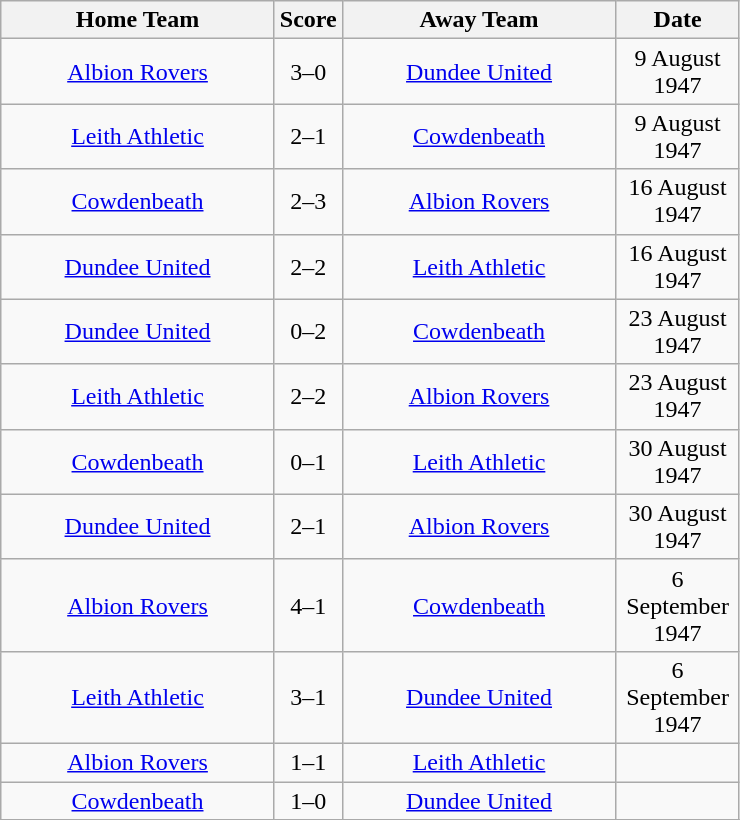<table class="wikitable" style="text-align:center;">
<tr>
<th width=175>Home Team</th>
<th width=20>Score</th>
<th width=175>Away Team</th>
<th width= 75>Date</th>
</tr>
<tr>
<td><a href='#'>Albion Rovers</a></td>
<td>3–0</td>
<td><a href='#'>Dundee United</a></td>
<td>9 August 1947</td>
</tr>
<tr>
<td><a href='#'>Leith Athletic</a></td>
<td>2–1</td>
<td><a href='#'>Cowdenbeath</a></td>
<td>9 August 1947</td>
</tr>
<tr>
<td><a href='#'>Cowdenbeath</a></td>
<td>2–3</td>
<td><a href='#'>Albion Rovers</a></td>
<td>16 August 1947</td>
</tr>
<tr>
<td><a href='#'>Dundee United</a></td>
<td>2–2</td>
<td><a href='#'>Leith Athletic</a></td>
<td>16 August 1947</td>
</tr>
<tr>
<td><a href='#'>Dundee United</a></td>
<td>0–2</td>
<td><a href='#'>Cowdenbeath</a></td>
<td>23 August 1947</td>
</tr>
<tr>
<td><a href='#'>Leith Athletic</a></td>
<td>2–2</td>
<td><a href='#'>Albion Rovers</a></td>
<td>23 August 1947</td>
</tr>
<tr>
<td><a href='#'>Cowdenbeath</a></td>
<td>0–1</td>
<td><a href='#'>Leith Athletic</a></td>
<td>30 August 1947</td>
</tr>
<tr>
<td><a href='#'>Dundee United</a></td>
<td>2–1</td>
<td><a href='#'>Albion Rovers</a></td>
<td>30 August 1947</td>
</tr>
<tr>
<td><a href='#'>Albion Rovers</a></td>
<td>4–1</td>
<td><a href='#'>Cowdenbeath</a></td>
<td>6 September 1947</td>
</tr>
<tr>
<td><a href='#'>Leith Athletic</a></td>
<td>3–1</td>
<td><a href='#'>Dundee United</a></td>
<td>6 September 1947</td>
</tr>
<tr>
<td><a href='#'>Albion Rovers</a></td>
<td>1–1</td>
<td><a href='#'>Leith Athletic</a></td>
<td></td>
</tr>
<tr>
<td><a href='#'>Cowdenbeath</a></td>
<td>1–0</td>
<td><a href='#'>Dundee United</a></td>
<td></td>
</tr>
<tr>
</tr>
</table>
